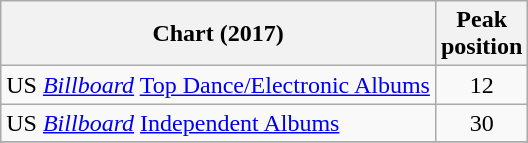<table class="wikitable">
<tr>
<th>Chart (2017)</th>
<th>Peak<br>position</th>
</tr>
<tr>
<td>US <em><a href='#'>Billboard</a></em> <a href='#'>Top Dance/Electronic Albums</a></td>
<td align="center">12</td>
</tr>
<tr>
<td>US <em><a href='#'>Billboard</a></em> <a href='#'>Independent Albums</a></td>
<td align="center">30</td>
</tr>
<tr>
</tr>
</table>
